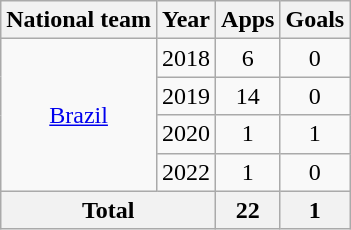<table class="wikitable" style="text-align: center;">
<tr>
<th>National team</th>
<th>Year</th>
<th>Apps</th>
<th>Goals</th>
</tr>
<tr>
<td rowspan="4"><a href='#'>Brazil</a></td>
<td>2018</td>
<td>6</td>
<td>0</td>
</tr>
<tr>
<td>2019</td>
<td>14</td>
<td>0</td>
</tr>
<tr>
<td>2020</td>
<td>1</td>
<td>1</td>
</tr>
<tr>
<td>2022</td>
<td>1</td>
<td>0</td>
</tr>
<tr>
<th colspan="2">Total</th>
<th>22</th>
<th>1</th>
</tr>
</table>
